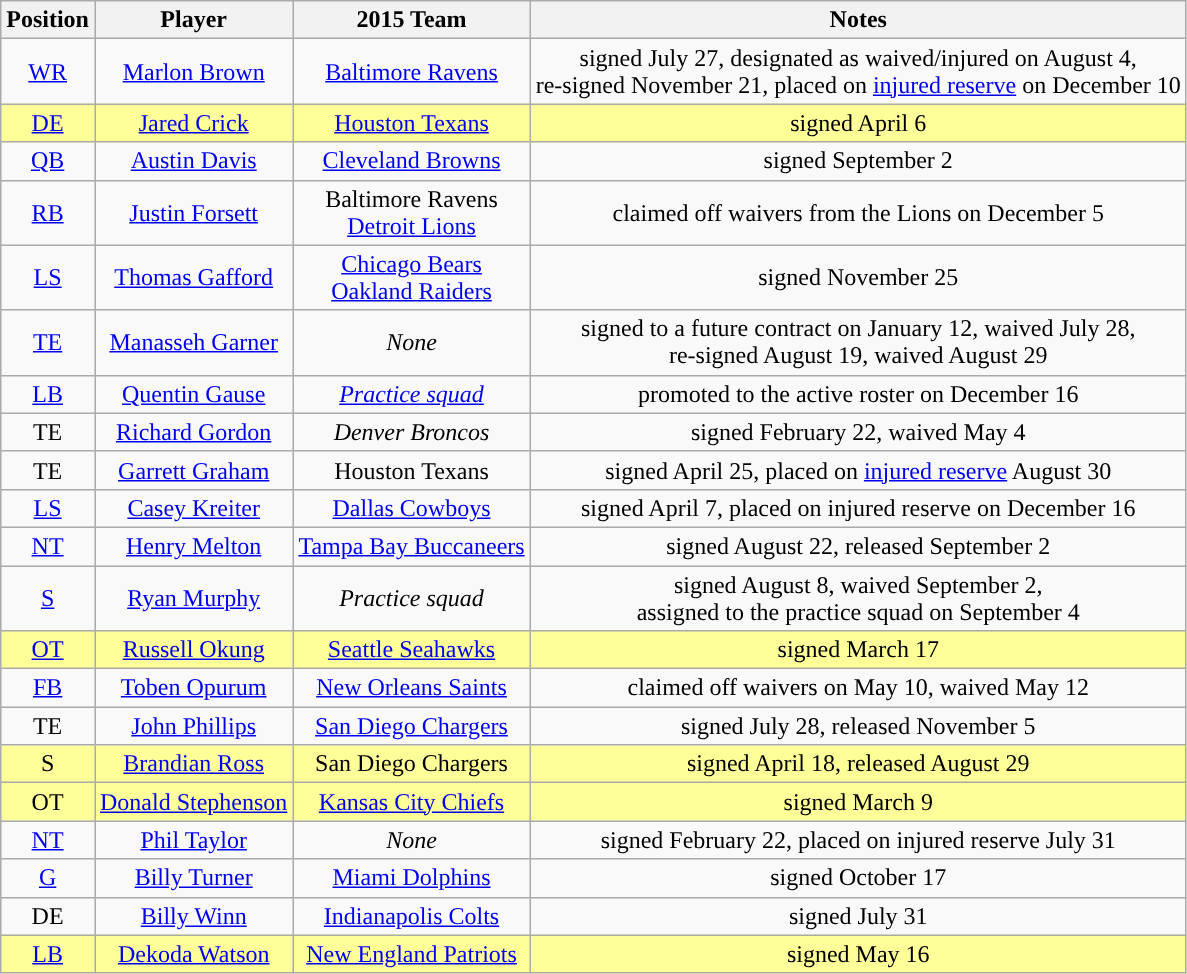<table class="wikitable" style="text-align:center">
<tr>
<th>Position</th>
<th>Player</th>
<th>2015 Team</th>
<th>Notes</th>
</tr>
<tr>
<td><a href='#'>WR</a></td>
<td><a href='#'>Marlon Brown</a></td>
<td><a href='#'>Baltimore Ravens</a></td>
<td>signed July 27, designated as waived/injured on August 4,<br>re-signed November 21, placed on <a href='#'>injured reserve</a> on December 10</td>
</tr>
<tr style="background:#ff9">
<td><a href='#'>DE</a></td>
<td><a href='#'>Jared Crick</a></td>
<td><a href='#'>Houston Texans</a></td>
<td>signed April 6</td>
</tr>
<tr>
<td><a href='#'>QB</a></td>
<td><a href='#'>Austin Davis</a></td>
<td><a href='#'>Cleveland Browns</a></td>
<td>signed September 2</td>
</tr>
<tr>
<td><a href='#'>RB</a></td>
<td><a href='#'>Justin Forsett</a></td>
<td>Baltimore Ravens<br><a href='#'>Detroit Lions</a></td>
<td>claimed off waivers from the Lions on December 5</td>
</tr>
<tr>
<td><a href='#'>LS</a></td>
<td><a href='#'>Thomas Gafford</a></td>
<td><a href='#'>Chicago Bears</a><br><a href='#'>Oakland Raiders</a></td>
<td>signed November 25</td>
</tr>
<tr>
<td><a href='#'>TE</a></td>
<td><a href='#'>Manasseh Garner</a></td>
<td><em>None</em></td>
<td>signed to a future contract on January 12, waived July 28,<br>re-signed August 19, waived August 29</td>
</tr>
<tr>
<td><a href='#'>LB</a></td>
<td><a href='#'>Quentin Gause</a></td>
<td><em><a href='#'>Practice squad</a></em></td>
<td>promoted to the active roster on December 16</td>
</tr>
<tr>
<td>TE</td>
<td><a href='#'>Richard Gordon</a></td>
<td><em>Denver Broncos</em></td>
<td>signed February 22, waived May 4</td>
</tr>
<tr>
<td>TE</td>
<td><a href='#'>Garrett Graham</a></td>
<td>Houston Texans</td>
<td>signed April 25, placed on <a href='#'>injured reserve</a> August 30</td>
</tr>
<tr>
<td><a href='#'>LS</a></td>
<td><a href='#'>Casey Kreiter</a></td>
<td><a href='#'>Dallas Cowboys</a></td>
<td>signed April 7, placed on injured reserve on December 16</td>
</tr>
<tr>
<td><a href='#'>NT</a></td>
<td><a href='#'>Henry Melton</a></td>
<td><a href='#'>Tampa Bay Buccaneers</a></td>
<td>signed August 22, released September 2</td>
</tr>
<tr>
<td><a href='#'>S</a></td>
<td><a href='#'>Ryan Murphy</a></td>
<td><em>Practice squad</em></td>
<td>signed August 8, waived September 2,<br>assigned to the practice squad on September 4</td>
</tr>
<tr style="background:#ff9">
<td><a href='#'>OT</a></td>
<td><a href='#'>Russell Okung</a></td>
<td><a href='#'>Seattle Seahawks</a></td>
<td>signed March 17</td>
</tr>
<tr>
<td><a href='#'>FB</a></td>
<td><a href='#'>Toben Opurum</a></td>
<td><a href='#'>New Orleans Saints</a></td>
<td>claimed off waivers on May 10, waived May 12</td>
</tr>
<tr>
<td>TE</td>
<td><a href='#'>John Phillips</a></td>
<td><a href='#'>San Diego Chargers</a></td>
<td>signed July 28, released November 5</td>
</tr>
<tr style="background:#ff9">
<td>S</td>
<td><a href='#'>Brandian Ross</a></td>
<td>San Diego Chargers</td>
<td>signed April 18, released August 29</td>
</tr>
<tr style="background:#ff9">
<td>OT</td>
<td><a href='#'>Donald Stephenson</a></td>
<td><a href='#'>Kansas City Chiefs</a></td>
<td>signed March 9</td>
</tr>
<tr>
<td><a href='#'>NT</a></td>
<td><a href='#'>Phil Taylor</a></td>
<td><em>None</em></td>
<td>signed February 22, placed on injured reserve July 31</td>
</tr>
<tr>
<td><a href='#'>G</a></td>
<td><a href='#'>Billy Turner</a></td>
<td><a href='#'>Miami Dolphins</a></td>
<td>signed October 17</td>
</tr>
<tr>
<td>DE</td>
<td><a href='#'>Billy Winn</a></td>
<td><a href='#'>Indianapolis Colts</a></td>
<td>signed July 31</td>
</tr>
<tr style="background:#ff9">
<td><a href='#'>LB</a></td>
<td><a href='#'>Dekoda Watson</a></td>
<td><a href='#'>New England Patriots</a></td>
<td>signed May 16</td>
</tr>
</table>
